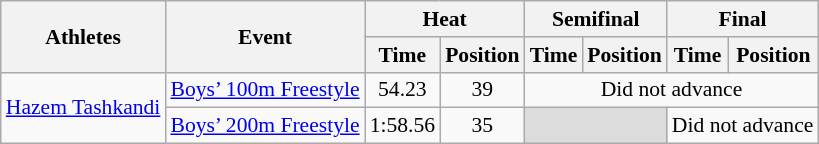<table class="wikitable" border="1" style="font-size:90%">
<tr>
<th rowspan=2>Athletes</th>
<th rowspan=2>Event</th>
<th colspan=2>Heat</th>
<th colspan=2>Semifinal</th>
<th colspan=2>Final</th>
</tr>
<tr>
<th>Time</th>
<th>Position</th>
<th>Time</th>
<th>Position</th>
<th>Time</th>
<th>Position</th>
</tr>
<tr>
<td rowspan=2><a href='#'>Hazem Tashkandi</a></td>
<td><a href='#'>Boys’ 100m Freestyle</a></td>
<td align=center>54.23</td>
<td align=center>39</td>
<td colspan="4" align=center>Did not advance</td>
</tr>
<tr>
<td><a href='#'>Boys’ 200m Freestyle</a></td>
<td align=center>1:58.56</td>
<td align=center>35</td>
<td colspan=2 bgcolor=#DCDCDC></td>
<td colspan="2" align=center>Did not advance</td>
</tr>
</table>
